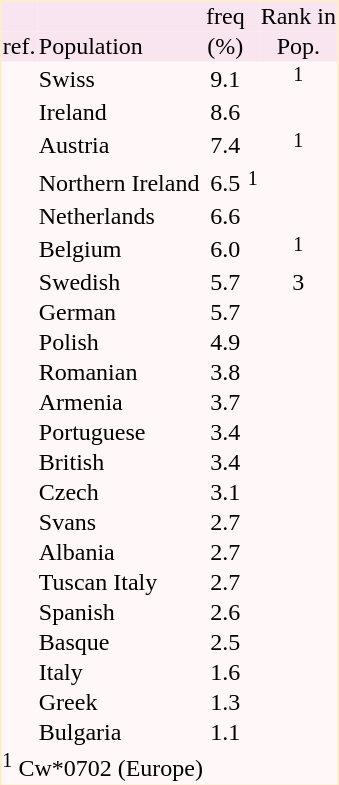<table border="0" cellspacing="0" cellpadding="1" align="right" style="text-align:center; margin-left: 2em;  border:1px #ffeebb solid; background:#fff7f8; ">
<tr style="background:#f8e5ef">
<td></td>
<td></td>
<td>freq</td>
<td></td>
<td>Rank in</td>
</tr>
<tr style="background:#f8e5ef">
<td>ref.</td>
<td align="left">Population</td>
<td>(%)</td>
<td></td>
<td>Pop.</td>
</tr>
<tr>
<td></td>
<td align="left">Swiss</td>
<td>9.1</td>
<td></td>
<td><sup>1</sup></td>
</tr>
<tr>
<td></td>
<td align="left">Ireland</td>
<td>8.6</td>
</tr>
<tr>
<td></td>
<td align="left">Austria</td>
<td>7.4</td>
<td></td>
<td><sup>1</sup></td>
</tr>
<tr>
<td></td>
<td align="left">Northern Ireland</td>
<td>6.5</td>
<td><sup>1</sup></td>
<td></td>
</tr>
<tr>
<td></td>
<td align="left">Netherlands</td>
<td>6.6</td>
</tr>
<tr>
<td></td>
<td align="left">Belgium</td>
<td>6.0</td>
<td></td>
<td><sup>1</sup></td>
</tr>
<tr>
<td></td>
<td align="left">Swedish</td>
<td>5.7</td>
<td></td>
<td>3</td>
</tr>
<tr>
<td></td>
<td align="left">German</td>
<td>5.7</td>
<td></td>
</tr>
<tr>
<td></td>
<td align="left">Polish</td>
<td>4.9</td>
</tr>
<tr>
<td></td>
<td align="left">Romanian</td>
<td>3.8</td>
</tr>
<tr>
<td></td>
<td align="left">Armenia</td>
<td>3.7</td>
</tr>
<tr>
<td></td>
<td align="left">Portuguese</td>
<td>3.4</td>
</tr>
<tr>
<td></td>
<td align="left">British</td>
<td>3.4</td>
</tr>
<tr>
<td></td>
<td align="left">Czech</td>
<td>3.1</td>
<td></td>
</tr>
<tr>
<td></td>
<td align="left">Svans</td>
<td>2.7</td>
</tr>
<tr>
<td></td>
<td align="left">Albania</td>
<td>2.7</td>
</tr>
<tr>
<td></td>
<td align="left">Tuscan Italy</td>
<td>2.7</td>
</tr>
<tr>
<td></td>
<td align="left">Spanish</td>
<td>2.6</td>
</tr>
<tr>
<td></td>
<td align="left">Basque</td>
<td>2.5</td>
</tr>
<tr>
<td></td>
<td align="left">Italy</td>
<td>1.6</td>
</tr>
<tr>
<td></td>
<td align="left">Greek</td>
<td>1.3</td>
</tr>
<tr>
<td></td>
<td align="left">Bulgaria</td>
<td>1.1</td>
</tr>
<tr>
<td colspan = "2"><sup>1</sup> Cw*0702 (Europe)</td>
</tr>
</table>
